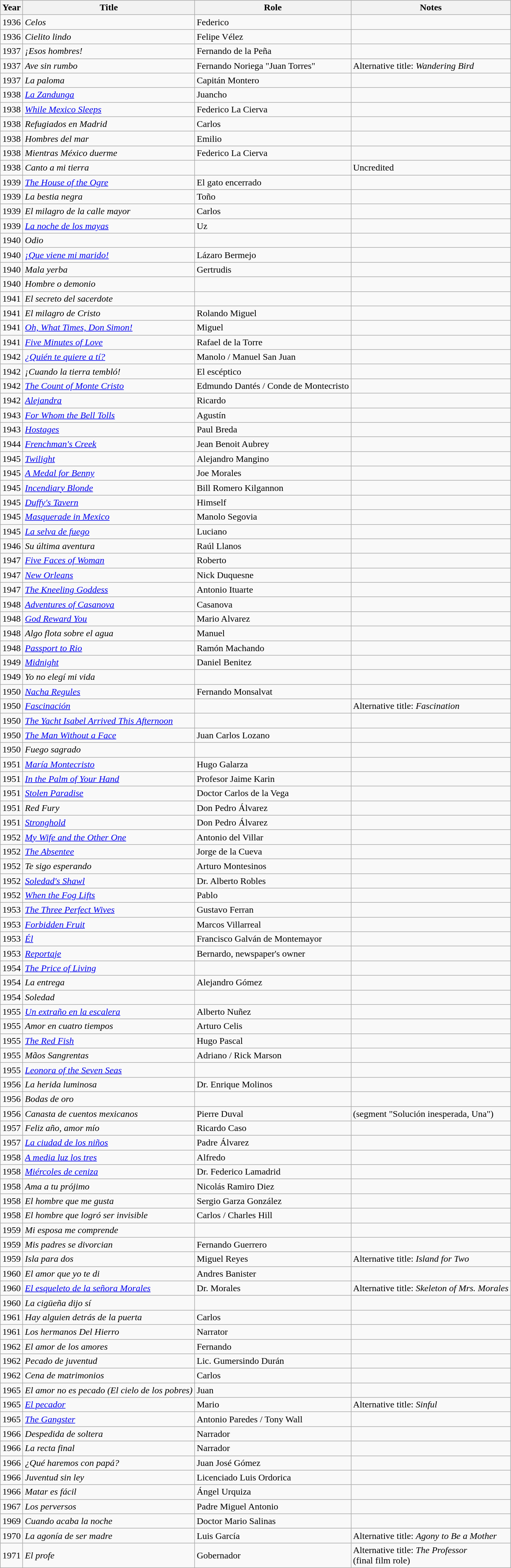<table class="wikitable" style="font-size: 100%;">
<tr>
<th>Year</th>
<th>Title</th>
<th>Role</th>
<th>Notes</th>
</tr>
<tr>
<td>1936</td>
<td><em>Celos</em></td>
<td>Federico</td>
<td></td>
</tr>
<tr>
<td>1936</td>
<td><em>Cielito lindo</em></td>
<td>Felipe Vélez</td>
<td></td>
</tr>
<tr>
<td>1937</td>
<td><em>¡Esos hombres!</em></td>
<td>Fernando de la Peña</td>
<td></td>
</tr>
<tr>
<td>1937</td>
<td><em>Ave sin rumbo</em></td>
<td>Fernando Noriega "Juan Torres"</td>
<td>Alternative title: <em>Wandering Bird</em></td>
</tr>
<tr>
<td>1937</td>
<td><em>La paloma</em></td>
<td>Capitán Montero</td>
<td></td>
</tr>
<tr>
<td>1938</td>
<td><em><a href='#'>La Zandunga</a></em></td>
<td>Juancho</td>
<td></td>
</tr>
<tr>
<td>1938</td>
<td><em><a href='#'>While Mexico Sleeps</a></em></td>
<td>Federico La Cierva</td>
<td></td>
</tr>
<tr>
<td>1938</td>
<td><em>Refugiados en Madrid</em></td>
<td>Carlos</td>
<td></td>
</tr>
<tr>
<td>1938</td>
<td><em>Hombres del mar</em></td>
<td>Emilio</td>
<td></td>
</tr>
<tr>
<td>1938</td>
<td><em>Mientras México duerme</em></td>
<td>Federico La Cierva</td>
<td></td>
</tr>
<tr>
<td>1938</td>
<td><em>Canto a mi tierra</em></td>
<td></td>
<td>Uncredited</td>
</tr>
<tr>
<td>1939</td>
<td><em><a href='#'>The House of the Ogre</a></em></td>
<td>El gato encerrado</td>
<td></td>
</tr>
<tr>
<td>1939</td>
<td><em>La bestia negra</em></td>
<td>Toño</td>
<td></td>
</tr>
<tr>
<td>1939</td>
<td><em>El milagro de la calle mayor</em></td>
<td>Carlos</td>
<td></td>
</tr>
<tr>
<td>1939</td>
<td><em><a href='#'>La noche de los mayas</a></em></td>
<td>Uz</td>
<td></td>
</tr>
<tr>
<td>1940</td>
<td><em>Odio</em></td>
<td></td>
<td></td>
</tr>
<tr>
<td>1940</td>
<td><em><a href='#'>¡Que viene mi marido!</a></em></td>
<td>Lázaro Bermejo</td>
<td></td>
</tr>
<tr>
<td>1940</td>
<td><em>Mala yerba</em></td>
<td>Gertrudis</td>
<td></td>
</tr>
<tr>
<td>1940</td>
<td><em>Hombre o demonio</em></td>
<td></td>
<td></td>
</tr>
<tr>
<td>1941</td>
<td><em>El secreto del sacerdote</em></td>
<td></td>
<td></td>
</tr>
<tr>
<td>1941</td>
<td><em>El milagro de Cristo</em></td>
<td>Rolando Miguel</td>
<td></td>
</tr>
<tr>
<td>1941</td>
<td><em><a href='#'>Oh, What Times, Don Simon!</a></em></td>
<td>Miguel</td>
<td></td>
</tr>
<tr>
<td>1941</td>
<td><em><a href='#'>Five Minutes of Love</a></em></td>
<td>Rafael de la Torre</td>
<td></td>
</tr>
<tr>
<td>1942</td>
<td><em><a href='#'>¿Quién te quiere a tí?</a></em></td>
<td>Manolo / Manuel San Juan</td>
<td></td>
</tr>
<tr>
<td>1942</td>
<td><em>¡Cuando la tierra tembló!</em></td>
<td>El escéptico</td>
<td></td>
</tr>
<tr>
<td>1942</td>
<td><em><a href='#'>The Count of Monte Cristo</a></em></td>
<td>Edmundo Dantés / Conde de Montecristo</td>
<td></td>
</tr>
<tr>
<td>1942</td>
<td><em><a href='#'>Alejandra</a></em></td>
<td>Ricardo</td>
<td></td>
</tr>
<tr>
<td>1943</td>
<td><em><a href='#'>For Whom the Bell Tolls</a></em></td>
<td>Agustín</td>
<td></td>
</tr>
<tr>
<td>1943</td>
<td><em><a href='#'>Hostages</a></em></td>
<td>Paul Breda</td>
<td></td>
</tr>
<tr>
<td>1944</td>
<td><em><a href='#'>Frenchman's Creek</a></em></td>
<td>Jean Benoit Aubrey</td>
<td></td>
</tr>
<tr>
<td>1945</td>
<td><em><a href='#'>Twilight</a></em></td>
<td>Alejandro Mangino</td>
<td></td>
</tr>
<tr>
<td>1945</td>
<td><em><a href='#'>A Medal for Benny</a></em></td>
<td>Joe Morales</td>
<td></td>
</tr>
<tr>
<td>1945</td>
<td><em><a href='#'>Incendiary Blonde</a></em></td>
<td>Bill Romero Kilgannon</td>
<td></td>
</tr>
<tr>
<td>1945</td>
<td><em><a href='#'>Duffy's Tavern</a></em></td>
<td>Himself</td>
<td></td>
</tr>
<tr>
<td>1945</td>
<td><em><a href='#'>Masquerade in Mexico</a></em></td>
<td>Manolo Segovia</td>
<td></td>
</tr>
<tr>
<td>1945</td>
<td><em><a href='#'>La selva de fuego</a></em></td>
<td>Luciano</td>
<td></td>
</tr>
<tr>
<td>1946</td>
<td><em>Su última aventura</em></td>
<td>Raúl Llanos</td>
<td></td>
</tr>
<tr>
<td>1947</td>
<td><em><a href='#'>Five Faces of Woman</a></em></td>
<td>Roberto</td>
<td></td>
</tr>
<tr>
<td>1947</td>
<td><em><a href='#'>New Orleans</a></em></td>
<td>Nick Duquesne</td>
<td></td>
</tr>
<tr>
<td>1947</td>
<td><em><a href='#'>The Kneeling Goddess</a></em></td>
<td>Antonio Ituarte</td>
<td></td>
</tr>
<tr>
<td>1948</td>
<td><em><a href='#'>Adventures of Casanova</a></em></td>
<td>Casanova</td>
<td></td>
</tr>
<tr>
<td>1948</td>
<td><em><a href='#'>God Reward You</a></em></td>
<td>Mario Alvarez</td>
<td></td>
</tr>
<tr>
<td>1948</td>
<td><em>Algo flota sobre el agua</em></td>
<td>Manuel</td>
<td></td>
</tr>
<tr>
<td>1948</td>
<td><em><a href='#'>Passport to Rio</a></em></td>
<td>Ramón Machando</td>
<td></td>
</tr>
<tr>
<td>1949</td>
<td><em><a href='#'>Midnight</a></em></td>
<td>Daniel Benitez</td>
<td></td>
</tr>
<tr>
<td>1949</td>
<td><em>Yo no elegí mi vida</em></td>
<td></td>
<td></td>
</tr>
<tr>
<td>1950</td>
<td><em><a href='#'>Nacha Regules</a></em></td>
<td>Fernando Monsalvat</td>
<td></td>
</tr>
<tr>
<td>1950</td>
<td><em><a href='#'>Fascinación</a></em></td>
<td></td>
<td>Alternative title: <em>Fascination</em></td>
</tr>
<tr>
<td>1950</td>
<td><em><a href='#'>The Yacht Isabel Arrived This Afternoon</a></em></td>
<td></td>
<td></td>
</tr>
<tr>
<td>1950</td>
<td><em><a href='#'>The Man Without a Face</a></em></td>
<td>Juan Carlos Lozano</td>
<td></td>
</tr>
<tr>
<td>1950</td>
<td><em>Fuego sagrado</em></td>
<td></td>
<td></td>
</tr>
<tr>
<td>1951</td>
<td><em><a href='#'>María Montecristo</a></em></td>
<td>Hugo Galarza</td>
<td></td>
</tr>
<tr>
<td>1951</td>
<td><em><a href='#'>In the Palm of Your Hand</a></em></td>
<td>Profesor Jaime Karin</td>
<td></td>
</tr>
<tr>
<td>1951</td>
<td><em><a href='#'>Stolen Paradise</a></em></td>
<td>Doctor Carlos de la Vega</td>
<td></td>
</tr>
<tr>
<td>1951</td>
<td><em>Red Fury</em></td>
<td>Don Pedro Álvarez</td>
<td></td>
</tr>
<tr>
<td>1951</td>
<td><em><a href='#'>Stronghold</a></em></td>
<td>Don Pedro Álvarez</td>
<td></td>
</tr>
<tr>
<td>1952</td>
<td><em><a href='#'>My Wife and the Other One</a></em></td>
<td>Antonio del Villar</td>
<td></td>
</tr>
<tr>
<td>1952</td>
<td><em><a href='#'>The Absentee</a></em></td>
<td>Jorge de la Cueva</td>
<td></td>
</tr>
<tr>
<td>1952</td>
<td><em>Te sigo esperando</em></td>
<td>Arturo Montesinos</td>
<td></td>
</tr>
<tr>
<td>1952</td>
<td><em><a href='#'>Soledad's Shawl</a></em></td>
<td>Dr. Alberto Robles</td>
<td></td>
</tr>
<tr>
<td>1952</td>
<td><em><a href='#'>When the Fog Lifts</a></em></td>
<td>Pablo</td>
<td></td>
</tr>
<tr>
<td>1953</td>
<td><em><a href='#'>The Three Perfect Wives</a></em></td>
<td>Gustavo Ferran</td>
<td></td>
</tr>
<tr>
<td>1953</td>
<td><em><a href='#'>Forbidden Fruit</a></em></td>
<td>Marcos Villarreal</td>
<td></td>
</tr>
<tr>
<td>1953</td>
<td><em><a href='#'>Él</a></em></td>
<td>Francisco Galván de Montemayor</td>
<td></td>
</tr>
<tr>
<td>1953</td>
<td><em><a href='#'>Reportaje</a></em></td>
<td>Bernardo, newspaper's owner</td>
<td></td>
</tr>
<tr>
<td>1954</td>
<td><em><a href='#'>The Price of Living</a></em></td>
<td></td>
<td></td>
</tr>
<tr>
<td>1954</td>
<td><em>La entrega</em></td>
<td>Alejandro Gómez</td>
<td></td>
</tr>
<tr>
<td>1954</td>
<td><em>Soledad</em></td>
<td></td>
<td></td>
</tr>
<tr>
<td>1955</td>
<td><em><a href='#'>Un extraño en la escalera</a></em></td>
<td>Alberto Nuñez</td>
<td></td>
</tr>
<tr>
<td>1955</td>
<td><em>Amor en cuatro tiempos</em></td>
<td>Arturo Celis</td>
<td></td>
</tr>
<tr>
<td>1955</td>
<td><em><a href='#'>The Red Fish</a></em></td>
<td>Hugo Pascal</td>
<td></td>
</tr>
<tr>
<td>1955</td>
<td><em>Mãos Sangrentas</em></td>
<td>Adriano / Rick Marson</td>
<td></td>
</tr>
<tr>
<td>1955</td>
<td><em><a href='#'>Leonora of the Seven Seas</a></em></td>
<td></td>
<td></td>
</tr>
<tr>
<td>1956</td>
<td><em>La herida luminosa</em></td>
<td>Dr. Enrique Molinos</td>
<td></td>
</tr>
<tr>
<td>1956</td>
<td><em>Bodas de oro</em></td>
<td></td>
<td></td>
</tr>
<tr>
<td>1956</td>
<td><em>Canasta de cuentos mexicanos</em></td>
<td>Pierre Duval</td>
<td>(segment "Solución inesperada, Una")</td>
</tr>
<tr>
<td>1957</td>
<td><em>Feliz año, amor mío</em></td>
<td>Ricardo Caso</td>
<td></td>
</tr>
<tr>
<td>1957</td>
<td><em><a href='#'>La ciudad de los niños</a></em></td>
<td>Padre Álvarez</td>
<td></td>
</tr>
<tr>
<td>1958</td>
<td><em><a href='#'>A media luz los tres</a></em></td>
<td>Alfredo</td>
<td></td>
</tr>
<tr>
<td>1958</td>
<td><em><a href='#'>Miércoles de ceniza</a></em></td>
<td>Dr. Federico Lamadrid</td>
<td></td>
</tr>
<tr>
<td>1958</td>
<td><em>Ama a tu prójimo</em></td>
<td>Nicolás Ramiro Diez</td>
<td></td>
</tr>
<tr>
<td>1958</td>
<td><em>El hombre que me gusta</em></td>
<td>Sergio Garza González</td>
<td></td>
</tr>
<tr>
<td>1958</td>
<td><em>El hombre que logró ser invisible</em></td>
<td>Carlos / Charles Hill</td>
<td></td>
</tr>
<tr>
<td>1959</td>
<td><em>Mi esposa me comprende</em></td>
<td></td>
<td></td>
</tr>
<tr>
<td>1959</td>
<td><em>Mis padres se divorcian</em></td>
<td>Fernando Guerrero</td>
<td></td>
</tr>
<tr>
<td>1959</td>
<td><em>Isla para dos</em></td>
<td>Miguel Reyes</td>
<td>Alternative title: <em>Island for Two</em></td>
</tr>
<tr>
<td>1960</td>
<td><em>El amor que yo te di</em></td>
<td>Andres Banister</td>
<td></td>
</tr>
<tr>
<td>1960</td>
<td><em><a href='#'>El esqueleto de la señora Morales</a></em></td>
<td>Dr. Morales</td>
<td>Alternative title: <em>Skeleton of Mrs. Morales</em></td>
</tr>
<tr>
<td>1960</td>
<td><em>La cigüeña dijo sí</em></td>
<td></td>
<td></td>
</tr>
<tr>
<td>1961</td>
<td><em>Hay alguien detrás de la puerta</em></td>
<td>Carlos</td>
<td></td>
</tr>
<tr>
<td>1961</td>
<td><em>Los hermanos Del Hierro</em></td>
<td>Narrator</td>
<td></td>
</tr>
<tr>
<td>1962</td>
<td><em>El amor de los amores</em></td>
<td>Fernando</td>
<td></td>
</tr>
<tr>
<td>1962</td>
<td><em>Pecado de juventud</em></td>
<td>Lic. Gumersindo Durán</td>
<td></td>
</tr>
<tr>
<td>1962</td>
<td><em>Cena de matrimonios</em></td>
<td>Carlos</td>
<td></td>
</tr>
<tr>
<td>1965</td>
<td><em>El amor no es pecado (El cielo de los pobres)</em></td>
<td>Juan</td>
<td></td>
</tr>
<tr>
<td>1965</td>
<td><em><a href='#'>El pecador</a></em></td>
<td>Mario</td>
<td>Alternative title: <em>Sinful</em></td>
</tr>
<tr>
<td>1965</td>
<td><em><a href='#'>The Gangster</a></em></td>
<td>Antonio Paredes / Tony Wall</td>
<td></td>
</tr>
<tr>
<td>1966</td>
<td><em>Despedida de soltera</em></td>
<td>Narrador</td>
<td></td>
</tr>
<tr>
<td>1966</td>
<td><em>La recta final</em></td>
<td>Narrador</td>
<td></td>
</tr>
<tr>
<td>1966</td>
<td><em>¿Qué haremos con papá?</em></td>
<td>Juan José Gómez</td>
<td></td>
</tr>
<tr>
<td>1966</td>
<td><em>Juventud sin ley</em></td>
<td>Licenciado Luis Ordorica</td>
<td></td>
</tr>
<tr>
<td>1966</td>
<td><em>Matar es fácil</em></td>
<td>Ángel Urquiza</td>
<td></td>
</tr>
<tr>
<td>1967</td>
<td><em>Los perversos</em></td>
<td>Padre Miguel Antonio</td>
<td></td>
</tr>
<tr>
<td>1969</td>
<td><em>Cuando acaba la noche</em></td>
<td>Doctor Mario Salinas</td>
<td></td>
</tr>
<tr>
<td>1970</td>
<td><em>La agonía de ser madre</em></td>
<td>Luis García</td>
<td>Alternative title: <em>Agony to Be a Mother</em></td>
</tr>
<tr>
<td>1971</td>
<td><em>El profe</em></td>
<td>Gobernador</td>
<td>Alternative title: <em>The Professor</em><br>(final film role)</td>
</tr>
</table>
